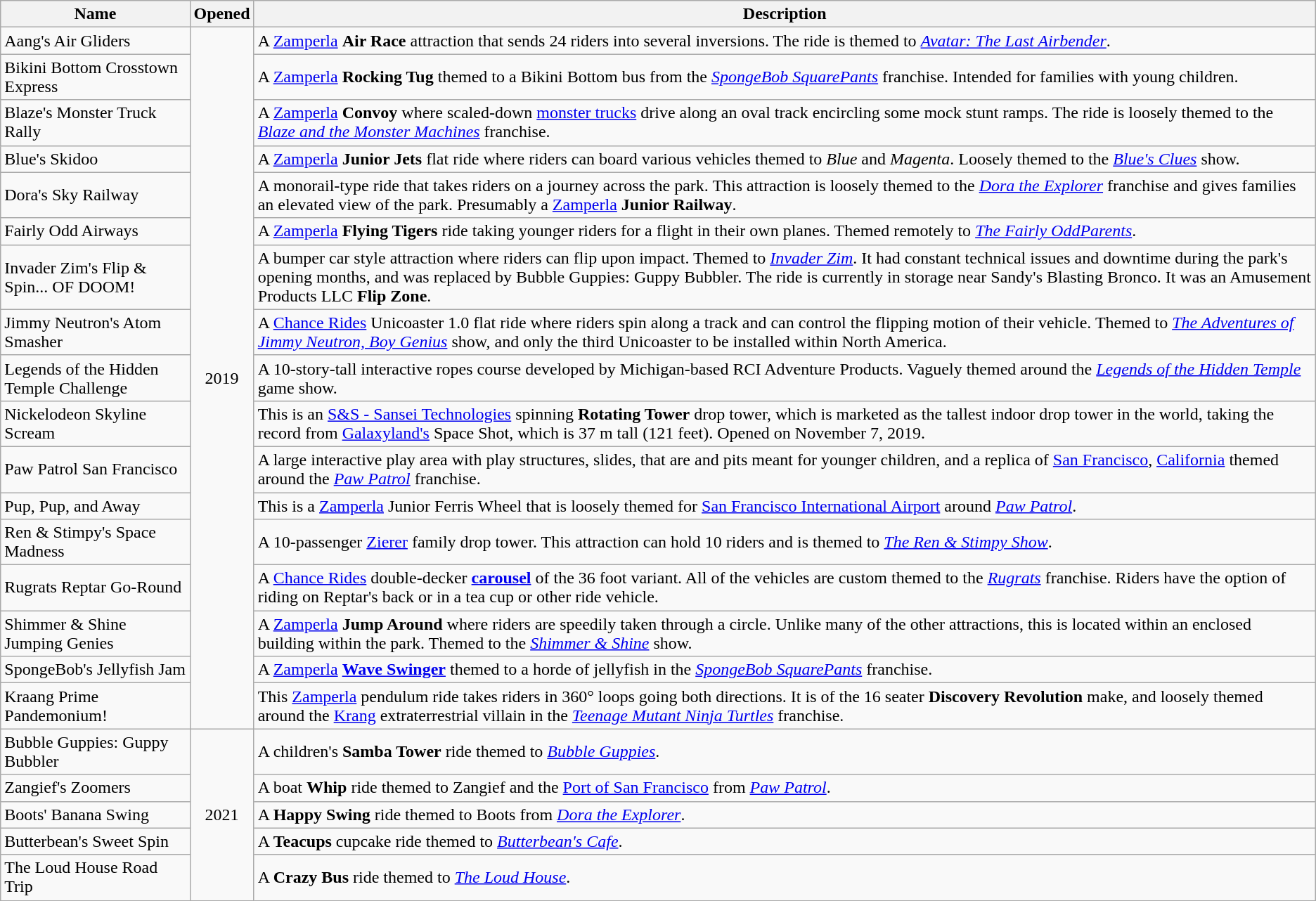<table class="wikitable sortable">
<tr>
<th>Name</th>
<th>Opened</th>
<th>Description</th>
</tr>
<tr>
<td>Aang's Air Gliders</td>
<td rowspan="17" align=center>2019</td>
<td>A <a href='#'>Zamperla</a> <strong>Air Race</strong> attraction that sends 24 riders into several inversions. The ride is themed to <em><a href='#'>Avatar: The Last Airbender</a></em>.</td>
</tr>
<tr>
<td>Bikini Bottom Crosstown Express</td>
<td>A <a href='#'>Zamperla</a> <strong>Rocking Tug</strong> themed to a Bikini Bottom bus from the <em><a href='#'>SpongeBob SquarePants</a></em> franchise. Intended for families with young children.</td>
</tr>
<tr>
<td>Blaze's Monster Truck Rally</td>
<td>A <a href='#'>Zamperla</a> <strong>Convoy</strong> where scaled-down <a href='#'>monster trucks</a> drive along an oval track encircling some mock stunt ramps. The ride is loosely themed to the <em><a href='#'>Blaze and the Monster Machines</a></em> franchise.</td>
</tr>
<tr>
<td>Blue's Skidoo</td>
<td>A <a href='#'>Zamperla</a> <strong>Junior Jets</strong> flat ride where riders can board various vehicles themed to <em>Blue</em> and <em>Magenta</em>. Loosely themed to the <em><a href='#'>Blue's Clues</a></em> show.</td>
</tr>
<tr>
<td>Dora's Sky Railway</td>
<td>A monorail-type ride that takes riders on a journey across the park. This attraction is loosely themed to the <em><a href='#'>Dora the Explorer</a></em> franchise and gives families an elevated view of the park. Presumably a <a href='#'>Zamperla</a> <strong>Junior Railway</strong>.</td>
</tr>
<tr>
<td>Fairly Odd Airways</td>
<td>A <a href='#'>Zamperla</a> <strong>Flying Tigers</strong> ride taking younger riders for a flight in their own planes. Themed remotely to <em><a href='#'>The Fairly OddParents</a></em>.</td>
</tr>
<tr>
<td>Invader Zim's Flip & Spin... OF DOOM!</td>
<td>A bumper car style attraction where riders can flip upon impact. Themed to <em><a href='#'>Invader Zim</a></em>. It had constant technical issues and downtime during the park's opening months, and was replaced by Bubble Guppies: Guppy Bubbler. The ride is currently in storage near Sandy's Blasting Bronco. It was an Amusement Products LLC <strong>Flip Zone</strong>.</td>
</tr>
<tr>
<td>Jimmy Neutron's Atom Smasher</td>
<td>A <a href='#'>Chance Rides</a> Unicoaster 1.0 flat ride where riders spin along a track and can control the flipping motion of their vehicle. Themed to <em><a href='#'>The Adventures of Jimmy Neutron, Boy Genius</a></em> show, and only the third Unicoaster to be installed within North America.</td>
</tr>
<tr>
<td>Legends of the Hidden Temple Challenge</td>
<td>A 10-story-tall interactive ropes course developed by Michigan-based RCI Adventure Products. Vaguely themed around the <em><a href='#'>Legends of the Hidden Temple</a></em> game show.</td>
</tr>
<tr>
<td>Nickelodeon Skyline Scream</td>
<td>This is an <a href='#'>S&S - Sansei Technologies</a> spinning <strong>Rotating Tower</strong> drop tower, which is marketed as the tallest indoor drop tower in the world, taking the record from <a href='#'>Galaxyland's</a> Space Shot, which is 37 m tall (121 feet). Opened on November 7, 2019.</td>
</tr>
<tr>
<td>Paw Patrol San Francisco</td>
<td>A large interactive play area with play structures, slides, that are and pits meant for younger children, and a replica of <a href='#'>San Francisco</a>, <a href='#'>California</a> themed around the <em><a href='#'>Paw Patrol</a></em> franchise.</td>
</tr>
<tr>
<td>Pup, Pup, and Away</td>
<td>This is a <a href='#'>Zamperla</a> Junior Ferris Wheel that is loosely themed for <a href='#'>San Francisco International Airport</a> around <em><a href='#'>Paw Patrol</a></em>.</td>
</tr>
<tr>
<td>Ren & Stimpy's Space Madness</td>
<td>A 10-passenger <a href='#'>Zierer</a> family drop tower. This attraction can hold 10 riders and is themed to <em><a href='#'>The Ren & Stimpy Show</a></em>.</td>
</tr>
<tr>
<td>Rugrats Reptar Go-Round</td>
<td>A <a href='#'>Chance Rides</a> double-decker <strong><a href='#'>carousel</a></strong> of the 36 foot variant. All of the vehicles are custom themed to the <em><a href='#'>Rugrats</a></em> franchise. Riders have the option of riding on Reptar's back or in a tea cup or other ride vehicle.</td>
</tr>
<tr>
<td>Shimmer & Shine Jumping Genies</td>
<td>A <a href='#'>Zamperla</a> <strong>Jump Around</strong> where riders are speedily taken through a circle. Unlike many of the other attractions, this is located within an enclosed building within the park. Themed to the <em><a href='#'>Shimmer & Shine</a></em> show.</td>
</tr>
<tr>
<td>SpongeBob's Jellyfish Jam</td>
<td>A <a href='#'>Zamperla</a> <strong><a href='#'>Wave Swinger</a></strong> themed to a horde of jellyfish in the <em><a href='#'>SpongeBob SquarePants</a></em> franchise.</td>
</tr>
<tr>
<td>Kraang Prime Pandemonium!</td>
<td>This <a href='#'>Zamperla</a> pendulum ride takes riders in 360° loops going both directions. It is of the 16 seater <strong>Discovery Revolution</strong> make, and loosely themed around the <a href='#'>Krang</a> extraterrestrial villain in the <em><a href='#'>Teenage Mutant Ninja Turtles</a></em> franchise.</td>
</tr>
<tr>
<td>Bubble Guppies: Guppy Bubbler</td>
<td rowspan="16" align="center">2021</td>
<td>A children's <strong>Samba Tower</strong> ride themed to <em><a href='#'>Bubble Guppies</a></em>.</td>
</tr>
<tr>
<td>Zangief's Zoomers</td>
<td>A boat <strong>Whip</strong> ride themed to Zangief and the <a href='#'>Port of San Francisco</a> from <em><a href='#'>Paw Patrol</a></em>.</td>
</tr>
<tr>
<td>Boots' Banana Swing</td>
<td>A <strong>Happy Swing</strong> ride themed to Boots from <em><a href='#'>Dora the Explorer</a></em>.</td>
</tr>
<tr>
<td>Butterbean's Sweet Spin</td>
<td>A <strong>Teacups</strong> cupcake ride themed to <em><a href='#'>Butterbean's Cafe</a></em>.</td>
</tr>
<tr>
<td>The Loud House Road Trip</td>
<td>A <strong>Crazy Bus</strong> ride themed to <em><a href='#'>The Loud House</a></em>.</td>
</tr>
</table>
